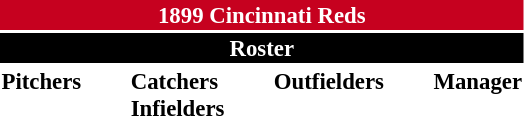<table class="toccolours" style="font-size: 95%;">
<tr>
<th colspan="10" style="background-color: #c6011f; color: white; text-align: center;">1899 Cincinnati Reds</th>
</tr>
<tr>
<td colspan="10" style="background-color: black; color: white; text-align: center;"><strong>Roster</strong></td>
</tr>
<tr>
<td valign="top"><strong>Pitchers</strong><br>







</td>
<td width="25px"></td>
<td valign="top"><strong>Catchers</strong><br>


<strong>Infielders</strong>






</td>
<td width="25px"></td>
<td valign="top"><strong>Outfielders</strong><br>







</td>
<td width="25px"></td>
<td valign="top"><strong>Manager</strong><br></td>
</tr>
</table>
